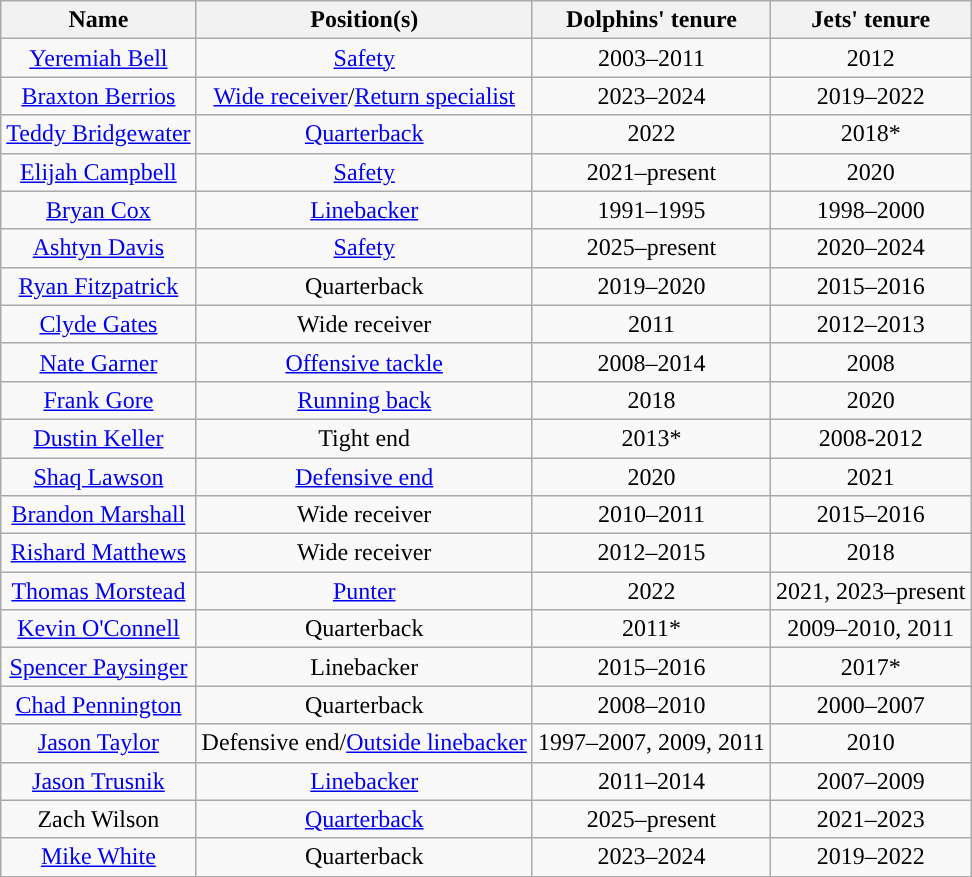<table class="wikitable" style="text-align: center;">
<tr>
<th>Name</th>
<th>Position(s)</th>
<th>Dolphins' tenure</th>
<th>Jets' tenure</th>
</tr>
<tr>
<td><a href='#'>Yeremiah Bell</a></td>
<td><a href='#'>Safety</a></td>
<td>2003–2011</td>
<td>2012</td>
</tr>
<tr>
<td><a href='#'>Braxton Berrios</a></td>
<td><a href='#'>Wide receiver</a>/<a href='#'>Return specialist</a></td>
<td>2023–2024</td>
<td>2019–2022</td>
</tr>
<tr>
<td><a href='#'>Teddy Bridgewater</a></td>
<td><a href='#'>Quarterback</a></td>
<td>2022</td>
<td>2018*</td>
</tr>
<tr>
<td><a href='#'>Elijah Campbell</a></td>
<td><a href='#'>Safety</a></td>
<td>2021–present</td>
<td>2020</td>
</tr>
<tr>
<td><a href='#'>Bryan Cox</a></td>
<td><a href='#'>Linebacker</a></td>
<td>1991–1995</td>
<td>1998–2000</td>
</tr>
<tr>
<td><a href='#'>Ashtyn Davis</a></td>
<td><a href='#'>Safety</a></td>
<td>2025–present</td>
<td>2020–2024</td>
</tr>
<tr>
<td><a href='#'>Ryan Fitzpatrick</a></td>
<td>Quarterback</td>
<td>2019–2020</td>
<td>2015–2016</td>
</tr>
<tr>
<td><a href='#'>Clyde Gates</a></td>
<td>Wide receiver</td>
<td>2011</td>
<td>2012–2013</td>
</tr>
<tr>
<td><a href='#'>Nate Garner</a></td>
<td><a href='#'>Offensive tackle</a></td>
<td>2008–2014</td>
<td>2008</td>
</tr>
<tr>
<td><a href='#'>Frank Gore</a></td>
<td><a href='#'>Running back</a></td>
<td>2018</td>
<td>2020</td>
</tr>
<tr>
<td><a href='#'>Dustin Keller</a></td>
<td>Tight end</td>
<td>2013*</td>
<td>2008-2012</td>
</tr>
<tr>
<td><a href='#'>Shaq Lawson</a></td>
<td><a href='#'>Defensive end</a></td>
<td>2020</td>
<td>2021</td>
</tr>
<tr>
<td><a href='#'>Brandon Marshall</a></td>
<td>Wide receiver</td>
<td>2010–2011</td>
<td>2015–2016</td>
</tr>
<tr>
<td><a href='#'>Rishard Matthews</a></td>
<td>Wide receiver</td>
<td>2012–2015</td>
<td>2018</td>
</tr>
<tr>
<td><a href='#'>Thomas Morstead</a></td>
<td><a href='#'>Punter</a></td>
<td>2022</td>
<td>2021, 2023–present</td>
</tr>
<tr>
<td><a href='#'>Kevin O'Connell</a></td>
<td>Quarterback</td>
<td>2011*</td>
<td>2009–2010, 2011</td>
</tr>
<tr>
<td><a href='#'>Spencer Paysinger</a></td>
<td>Linebacker</td>
<td>2015–2016</td>
<td>2017*</td>
</tr>
<tr>
<td><a href='#'>Chad Pennington</a></td>
<td>Quarterback</td>
<td>2008–2010</td>
<td>2000–2007</td>
</tr>
<tr>
<td><a href='#'>Jason Taylor</a></td>
<td>Defensive end/<a href='#'>Outside linebacker</a></td>
<td>1997–2007, 2009, 2011</td>
<td>2010</td>
</tr>
<tr>
<td><a href='#'>Jason Trusnik</a></td>
<td><a href='#'>Linebacker</a></td>
<td>2011–2014</td>
<td>2007–2009</td>
</tr>
<tr>
<td>Zach Wilson</td>
<td><a href='#'>Quarterback</a></td>
<td>2025–present</td>
<td>2021–2023</td>
</tr>
<tr>
<td><a href='#'>Mike White</a></td>
<td>Quarterback</td>
<td>2023–2024</td>
<td>2019–2022</td>
</tr>
</table>
